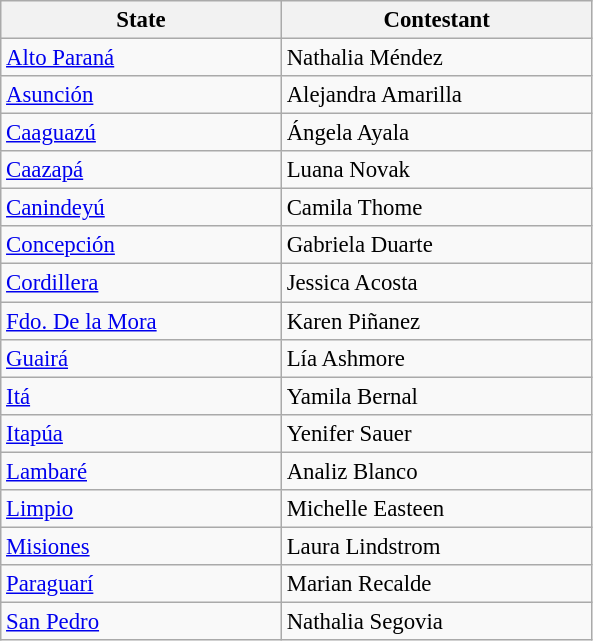<table class="wikitable sortable" style="font-size: 95%;">
<tr>
<th width=180>State</th>
<th width=200>Contestant</th>
</tr>
<tr>
<td> <a href='#'>Alto Paraná</a></td>
<td>Nathalia Méndez</td>
</tr>
<tr>
<td> <a href='#'>Asunción</a></td>
<td>Alejandra Amarilla</td>
</tr>
<tr>
<td> <a href='#'>Caaguazú</a></td>
<td>Ángela Ayala</td>
</tr>
<tr>
<td> <a href='#'>Caazapá</a></td>
<td>Luana Novak</td>
</tr>
<tr>
<td> <a href='#'>Canindeyú</a></td>
<td>Camila Thome</td>
</tr>
<tr>
<td> <a href='#'>Concepción</a></td>
<td>Gabriela Duarte</td>
</tr>
<tr>
<td> <a href='#'>Cordillera</a></td>
<td>Jessica Acosta</td>
</tr>
<tr>
<td> <a href='#'>Fdo. De la Mora</a></td>
<td>Karen Piñanez</td>
</tr>
<tr>
<td> <a href='#'>Guairá</a></td>
<td>Lía Ashmore</td>
</tr>
<tr>
<td> <a href='#'>Itá</a></td>
<td>Yamila Bernal</td>
</tr>
<tr>
<td> <a href='#'>Itapúa</a></td>
<td>Yenifer Sauer</td>
</tr>
<tr>
<td> <a href='#'>Lambaré</a></td>
<td>Analiz Blanco</td>
</tr>
<tr>
<td> <a href='#'>Limpio</a></td>
<td>Michelle Easteen</td>
</tr>
<tr>
<td> <a href='#'>Misiones</a></td>
<td>Laura Lindstrom</td>
</tr>
<tr>
<td> <a href='#'>Paraguarí</a></td>
<td>Marian Recalde</td>
</tr>
<tr>
<td> <a href='#'>San Pedro</a></td>
<td>Nathalia Segovia</td>
</tr>
</table>
